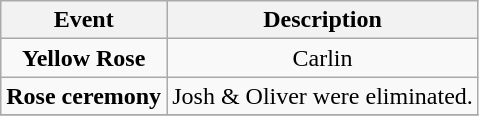<table class="wikitable sortable" style="text-align:center;">
<tr>
<th>Event</th>
<th>Description</th>
</tr>
<tr>
<td><strong>Yellow Rose</strong></td>
<td>Carlin</td>
</tr>
<tr>
<td><strong>Rose ceremony</strong></td>
<td>Josh & Oliver were eliminated.</td>
</tr>
<tr>
</tr>
</table>
